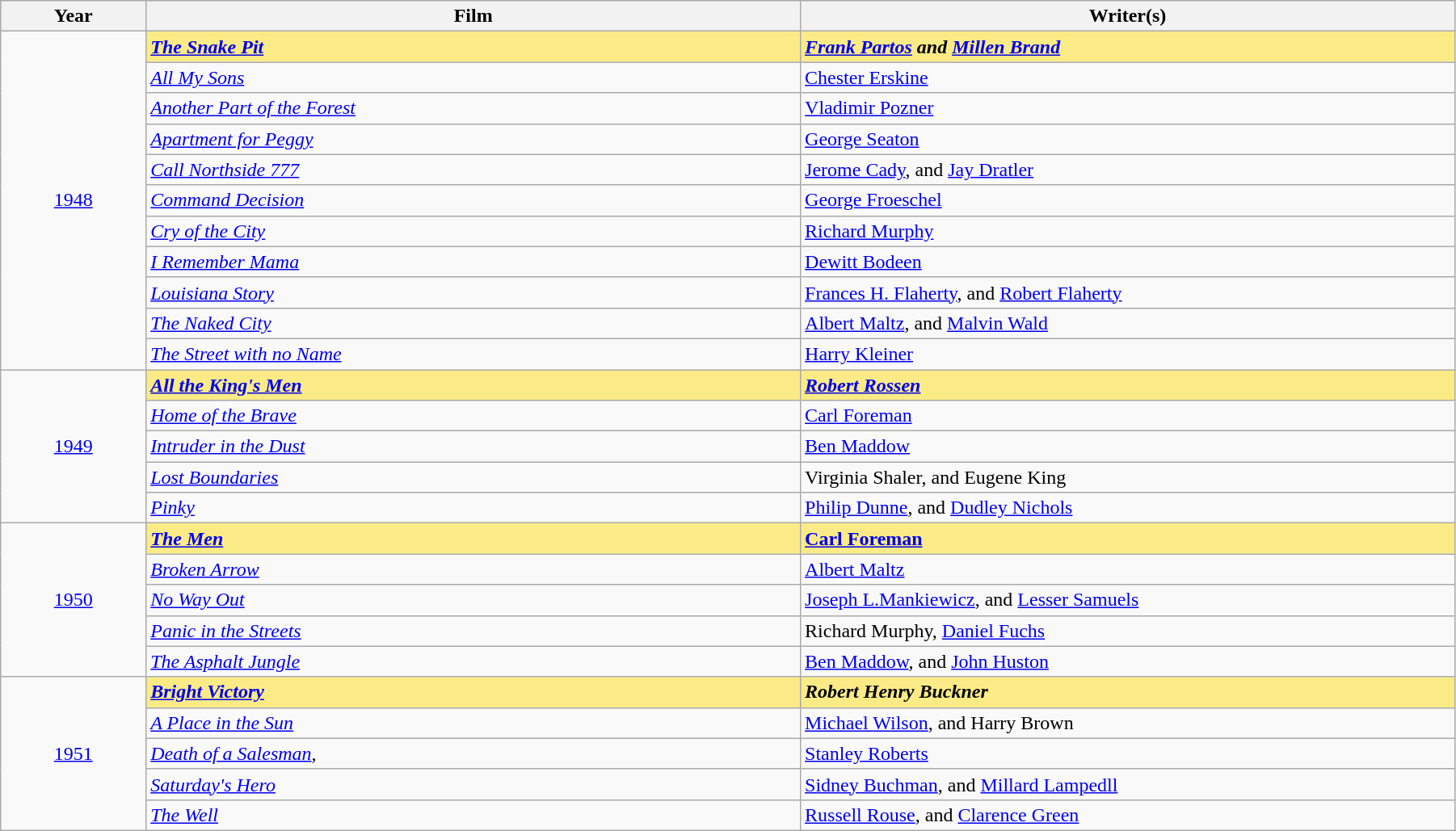<table class="wikitable" width="95%" cellpadding="5">
<tr>
<th width="10%">Year</th>
<th width="45%">Film</th>
<th width="45%">Writer(s)</th>
</tr>
<tr>
<td rowspan="11" style="text-align:center;"><a href='#'>1948</a><br></td>
<td style="background:#FAEB86"><strong><em><a href='#'>The Snake Pit</a></em></strong></td>
<td style="background:#FAEB86"><strong><em><a href='#'>Frank Partos</a> and <a href='#'>Millen Brand</a></em></strong></td>
</tr>
<tr>
<td><em><a href='#'>All My Sons</a></em></td>
<td><a href='#'>Chester Erskine</a></td>
</tr>
<tr>
<td><em><a href='#'>Another Part of the Forest</a></em></td>
<td><a href='#'>Vladimir Pozner</a></td>
</tr>
<tr>
<td><em><a href='#'>Apartment for Peggy</a></em></td>
<td><a href='#'>George Seaton</a></td>
</tr>
<tr>
<td><em><a href='#'>Call Northside 777</a></em></td>
<td><a href='#'>Jerome Cady</a>, and <a href='#'>Jay Dratler</a></td>
</tr>
<tr>
<td><em><a href='#'>Command Decision</a></em></td>
<td><a href='#'>George Froeschel</a></td>
</tr>
<tr>
<td><em><a href='#'>Cry of the City</a></em></td>
<td><a href='#'>Richard Murphy</a></td>
</tr>
<tr>
<td><em><a href='#'>I Remember Mama</a></em></td>
<td><a href='#'>Dewitt Bodeen</a></td>
</tr>
<tr>
<td><em><a href='#'>Louisiana Story</a></em></td>
<td><a href='#'>Frances H. Flaherty</a>, and <a href='#'>Robert Flaherty</a></td>
</tr>
<tr>
<td><em><a href='#'>The Naked City</a></em></td>
<td><a href='#'>Albert Maltz</a>, and <a href='#'>Malvin Wald</a></td>
</tr>
<tr>
<td><em><a href='#'>The Street with no Name</a></em></td>
<td><a href='#'>Harry Kleiner</a></td>
</tr>
<tr>
<td rowspan="5" style="text-align:center;"><a href='#'>1949</a><br></td>
<td style="background:#FAEB86"><strong><em><a href='#'>All the King's Men</a></em></strong></td>
<td style="background:#FAEB86"><strong><em><a href='#'>Robert Rossen</a></em></strong></td>
</tr>
<tr>
<td><em><a href='#'>Home of the Brave</a></em></td>
<td><a href='#'>Carl Foreman</a></td>
</tr>
<tr>
<td><em><a href='#'>Intruder in the Dust</a></em></td>
<td><a href='#'>Ben Maddow</a></td>
</tr>
<tr>
<td><em><a href='#'>Lost Boundaries</a></em></td>
<td>Virginia Shaler, and Eugene King</td>
</tr>
<tr>
<td><em><a href='#'>Pinky</a></em></td>
<td><a href='#'>Philip Dunne</a>, and <a href='#'>Dudley Nichols</a></td>
</tr>
<tr>
<td rowspan="5" style="text-align:center;"><a href='#'>1950</a><br></td>
<td style="background:#FAEB86"><strong><em><a href='#'>The Men</a></em></strong></td>
<td style="background:#FAEB86"><strong><a href='#'>Carl Foreman</a></strong></td>
</tr>
<tr>
<td><em><a href='#'>Broken Arrow</a></em></td>
<td><a href='#'>Albert Maltz</a></td>
</tr>
<tr>
<td><em><a href='#'>No Way Out</a></em></td>
<td><a href='#'>Joseph L.Mankiewicz</a>, and <a href='#'>Lesser Samuels</a></td>
</tr>
<tr>
<td><em><a href='#'>Panic in the Streets</a></em></td>
<td>Richard Murphy, <a href='#'>Daniel Fuchs</a></td>
</tr>
<tr>
<td><em><a href='#'>The Asphalt Jungle</a></em></td>
<td><a href='#'>Ben Maddow</a>, and <a href='#'>John Huston</a></td>
</tr>
<tr>
<td rowspan="5" style="text-align:center;"><a href='#'>1951</a><br></td>
<td style="background:#FAEB86"><strong><em><a href='#'>Bright Victory</a></em></strong></td>
<td style="background:#FAEB86"><strong><em>Robert Henry Buckner</em></strong></td>
</tr>
<tr>
<td><em><a href='#'>A Place in the Sun</a></em></td>
<td><a href='#'>Michael Wilson</a>, and Harry Brown</td>
</tr>
<tr>
<td><em><a href='#'>Death of a Salesman</a>,</em></td>
<td><a href='#'>Stanley Roberts</a></td>
</tr>
<tr>
<td><em><a href='#'>Saturday's Hero</a></em></td>
<td><a href='#'>Sidney Buchman</a>, and <a href='#'>Millard Lampedll</a></td>
</tr>
<tr>
<td><em><a href='#'>The Well</a></em></td>
<td><a href='#'>Russell Rouse</a>, and <a href='#'>Clarence Green</a></td>
</tr>
</table>
